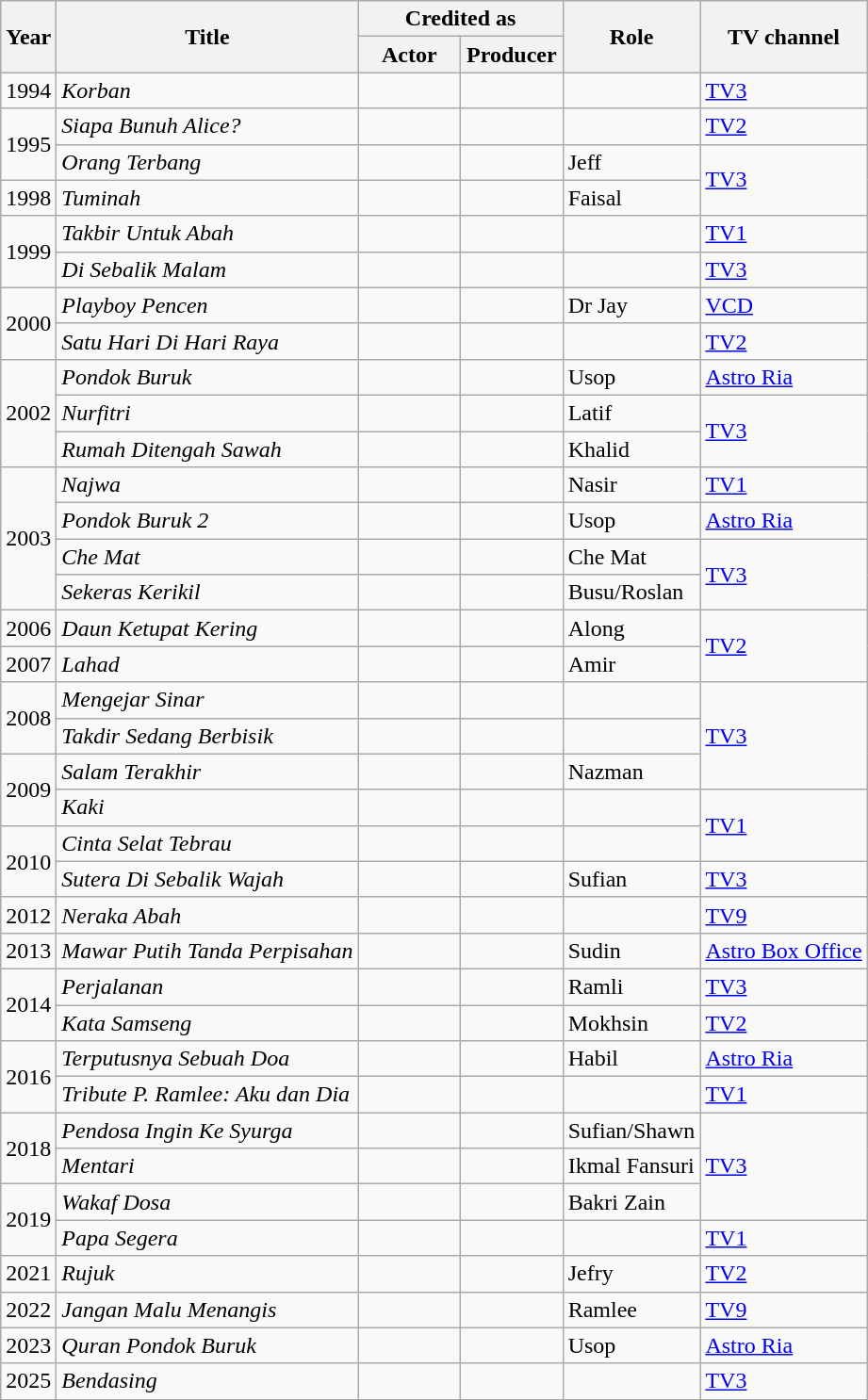<table class="wikitable">
<tr>
<th rowspan="2">Year</th>
<th rowspan="2">Title</th>
<th colspan="2">Credited as</th>
<th rowspan="2">Role</th>
<th rowspan="2">TV channel</th>
</tr>
<tr>
<th width="65">Actor</th>
<th width="65">Producer</th>
</tr>
<tr>
<td>1994</td>
<td><em>Korban</em></td>
<td></td>
<td></td>
<td></td>
<td><a href='#'>TV3</a></td>
</tr>
<tr>
<td rowspan="2">1995</td>
<td><em>Siapa Bunuh Alice?</em></td>
<td></td>
<td></td>
<td></td>
<td><a href='#'>TV2</a></td>
</tr>
<tr>
<td><em>Orang Terbang</em></td>
<td></td>
<td></td>
<td>Jeff</td>
<td rowspan="2"><a href='#'>TV3</a></td>
</tr>
<tr>
<td>1998</td>
<td><em>Tuminah</em></td>
<td></td>
<td></td>
<td>Faisal</td>
</tr>
<tr>
<td rowspan="2">1999</td>
<td><em>Takbir Untuk Abah</em></td>
<td></td>
<td></td>
<td></td>
<td><a href='#'>TV1</a></td>
</tr>
<tr>
<td><em>Di Sebalik Malam</em></td>
<td></td>
<td></td>
<td></td>
<td><a href='#'>TV3</a></td>
</tr>
<tr>
<td rowspan="2">2000</td>
<td><em>Playboy Pencen</em></td>
<td></td>
<td></td>
<td>Dr Jay</td>
<td><a href='#'>VCD</a></td>
</tr>
<tr>
<td><em>Satu Hari Di Hari Raya</em></td>
<td></td>
<td></td>
<td></td>
<td><a href='#'>TV2</a></td>
</tr>
<tr>
<td rowspan="3">2002</td>
<td><em>Pondok Buruk</em></td>
<td></td>
<td></td>
<td>Usop</td>
<td><a href='#'>Astro Ria</a></td>
</tr>
<tr>
<td><em>Nurfitri</em></td>
<td></td>
<td></td>
<td>Latif</td>
<td rowspan="2"><a href='#'>TV3</a></td>
</tr>
<tr>
<td><em>Rumah Ditengah Sawah</em></td>
<td></td>
<td></td>
<td>Khalid</td>
</tr>
<tr>
<td rowspan="4">2003</td>
<td><em>Najwa</em></td>
<td></td>
<td></td>
<td>Nasir</td>
<td><a href='#'>TV1</a></td>
</tr>
<tr>
<td><em>Pondok Buruk 2</em></td>
<td></td>
<td></td>
<td>Usop</td>
<td><a href='#'>Astro Ria</a></td>
</tr>
<tr>
<td><em>Che Mat</em></td>
<td></td>
<td></td>
<td>Che Mat</td>
<td rowspan="2"><a href='#'>TV3</a></td>
</tr>
<tr>
<td><em>Sekeras Kerikil</em></td>
<td></td>
<td></td>
<td>Busu/Roslan</td>
</tr>
<tr>
<td>2006</td>
<td><em>Daun Ketupat Kering</em></td>
<td></td>
<td></td>
<td>Along</td>
<td rowspan="2"><a href='#'>TV2</a></td>
</tr>
<tr>
<td>2007</td>
<td><em>Lahad</em></td>
<td></td>
<td></td>
<td>Amir</td>
</tr>
<tr>
<td rowspan="2">2008</td>
<td><em>Mengejar Sinar</em></td>
<td></td>
<td></td>
<td></td>
<td rowspan="3"><a href='#'>TV3</a></td>
</tr>
<tr>
<td><em>Takdir Sedang Berbisik</em></td>
<td></td>
<td></td>
<td></td>
</tr>
<tr>
<td rowspan="2">2009</td>
<td><em>Salam Terakhir</em></td>
<td></td>
<td></td>
<td>Nazman</td>
</tr>
<tr>
<td><em>Kaki</em></td>
<td></td>
<td></td>
<td></td>
<td rowspan="2"><a href='#'>TV1</a></td>
</tr>
<tr>
<td rowspan="2">2010</td>
<td><em>Cinta Selat Tebrau</em></td>
<td></td>
<td></td>
<td></td>
</tr>
<tr>
<td><em>Sutera Di Sebalik Wajah</em></td>
<td></td>
<td></td>
<td>Sufian</td>
<td><a href='#'>TV3</a></td>
</tr>
<tr>
<td>2012</td>
<td><em>Neraka Abah</em></td>
<td></td>
<td></td>
<td></td>
<td><a href='#'>TV9</a></td>
</tr>
<tr>
<td>2013</td>
<td><em>Mawar Putih Tanda Perpisahan</em></td>
<td></td>
<td></td>
<td>Sudin</td>
<td><a href='#'>Astro Box Office</a></td>
</tr>
<tr>
<td rowspan="2">2014</td>
<td><em>Perjalanan</em></td>
<td></td>
<td></td>
<td>Ramli</td>
<td><a href='#'>TV3</a></td>
</tr>
<tr>
<td><em>Kata Samseng</em></td>
<td></td>
<td></td>
<td>Mokhsin</td>
<td><a href='#'>TV2</a></td>
</tr>
<tr>
<td rowspan="2">2016</td>
<td><em>Terputusnya Sebuah Doa</em></td>
<td></td>
<td></td>
<td>Habil</td>
<td><a href='#'>Astro Ria</a></td>
</tr>
<tr>
<td><em>Tribute P. Ramlee: Aku dan Dia</em></td>
<td></td>
<td></td>
<td></td>
<td><a href='#'>TV1</a></td>
</tr>
<tr>
<td rowspan="2">2018</td>
<td><em>Pendosa Ingin Ke Syurga</em></td>
<td></td>
<td></td>
<td>Sufian/Shawn</td>
<td rowspan="3"><a href='#'>TV3</a></td>
</tr>
<tr>
<td><em>Mentari</em></td>
<td></td>
<td></td>
<td>Ikmal Fansuri</td>
</tr>
<tr>
<td rowspan="2">2019</td>
<td><em>Wakaf Dosa</em></td>
<td></td>
<td></td>
<td>Bakri Zain</td>
</tr>
<tr>
<td><em>Papa Segera</em></td>
<td></td>
<td></td>
<td></td>
<td><a href='#'>TV1</a></td>
</tr>
<tr>
<td>2021</td>
<td><em>Rujuk</em></td>
<td></td>
<td></td>
<td>Jefry</td>
<td><a href='#'>TV2</a></td>
</tr>
<tr>
<td>2022</td>
<td><em>Jangan Malu Menangis</em></td>
<td></td>
<td></td>
<td>Ramlee</td>
<td><a href='#'>TV9</a></td>
</tr>
<tr>
<td>2023</td>
<td><em>Quran Pondok Buruk</em></td>
<td></td>
<td></td>
<td>Usop</td>
<td><a href='#'>Astro Ria</a></td>
</tr>
<tr>
<td>2025</td>
<td><em>Bendasing</em></td>
<td></td>
<td></td>
<td></td>
<td><a href='#'>TV3</a></td>
</tr>
</table>
